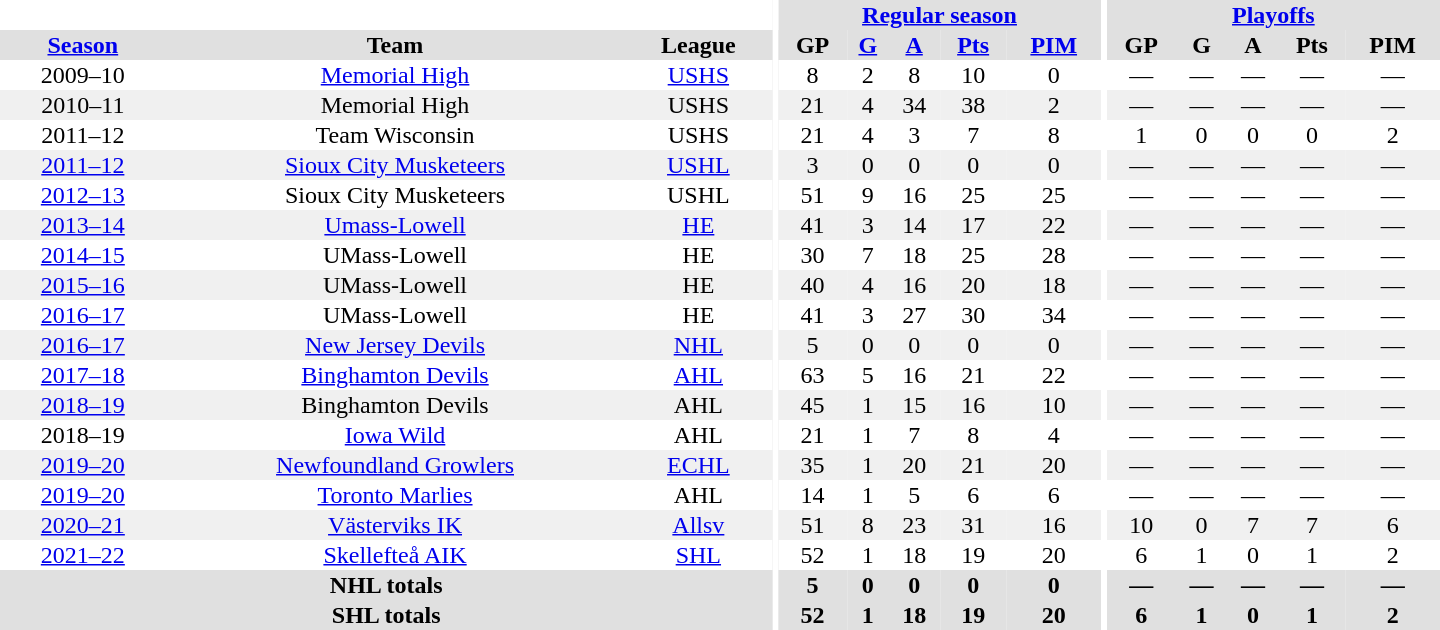<table border="0" cellpadding="1" cellspacing="0" style="text-align:center; width:60em">
<tr bgcolor="#e0e0e0">
<th colspan="3" bgcolor="#ffffff"></th>
<th rowspan="99" bgcolor="#ffffff"></th>
<th colspan="5"><a href='#'>Regular season</a></th>
<th rowspan="99" bgcolor="#ffffff"></th>
<th colspan="5"><a href='#'>Playoffs</a></th>
</tr>
<tr bgcolor="#e0e0e0">
<th><a href='#'>Season</a></th>
<th>Team</th>
<th>League</th>
<th>GP</th>
<th><a href='#'>G</a></th>
<th><a href='#'>A</a></th>
<th><a href='#'>Pts</a></th>
<th><a href='#'>PIM</a></th>
<th>GP</th>
<th>G</th>
<th>A</th>
<th>Pts</th>
<th>PIM</th>
</tr>
<tr>
<td>2009–10</td>
<td><a href='#'>Memorial High</a></td>
<td><a href='#'>USHS</a></td>
<td>8</td>
<td>2</td>
<td>8</td>
<td>10</td>
<td>0</td>
<td>—</td>
<td>—</td>
<td>—</td>
<td>—</td>
<td>—</td>
</tr>
<tr bgcolor="#f0f0f0">
<td>2010–11</td>
<td>Memorial High</td>
<td>USHS</td>
<td>21</td>
<td>4</td>
<td>34</td>
<td>38</td>
<td>2</td>
<td>—</td>
<td>—</td>
<td>—</td>
<td>—</td>
<td>—</td>
</tr>
<tr>
<td>2011–12</td>
<td>Team Wisconsin</td>
<td>USHS</td>
<td>21</td>
<td>4</td>
<td>3</td>
<td>7</td>
<td>8</td>
<td>1</td>
<td>0</td>
<td>0</td>
<td>0</td>
<td>2</td>
</tr>
<tr bgcolor="#f0f0f0">
<td><a href='#'>2011–12</a></td>
<td><a href='#'>Sioux City Musketeers</a></td>
<td><a href='#'>USHL</a></td>
<td>3</td>
<td>0</td>
<td>0</td>
<td>0</td>
<td>0</td>
<td>—</td>
<td>—</td>
<td>—</td>
<td>—</td>
<td>—</td>
</tr>
<tr>
<td><a href='#'>2012–13</a></td>
<td>Sioux City Musketeers</td>
<td>USHL</td>
<td>51</td>
<td>9</td>
<td>16</td>
<td>25</td>
<td>25</td>
<td>—</td>
<td>—</td>
<td>—</td>
<td>—</td>
<td>—</td>
</tr>
<tr bgcolor="#f0f0f0">
<td><a href='#'>2013–14</a></td>
<td><a href='#'>Umass-Lowell</a></td>
<td><a href='#'>HE</a></td>
<td>41</td>
<td>3</td>
<td>14</td>
<td>17</td>
<td>22</td>
<td>—</td>
<td>—</td>
<td>—</td>
<td>—</td>
<td>—</td>
</tr>
<tr>
<td><a href='#'>2014–15</a></td>
<td>UMass-Lowell</td>
<td>HE</td>
<td>30</td>
<td>7</td>
<td>18</td>
<td>25</td>
<td>28</td>
<td>—</td>
<td>—</td>
<td>—</td>
<td>—</td>
<td>—</td>
</tr>
<tr bgcolor="#f0f0f0">
<td><a href='#'>2015–16</a></td>
<td>UMass-Lowell</td>
<td>HE</td>
<td>40</td>
<td>4</td>
<td>16</td>
<td>20</td>
<td>18</td>
<td>—</td>
<td>—</td>
<td>—</td>
<td>—</td>
<td>—</td>
</tr>
<tr>
<td><a href='#'>2016–17</a></td>
<td>UMass-Lowell</td>
<td>HE</td>
<td>41</td>
<td>3</td>
<td>27</td>
<td>30</td>
<td>34</td>
<td>—</td>
<td>—</td>
<td>—</td>
<td>—</td>
<td>—</td>
</tr>
<tr bgcolor="#f0f0f0">
<td><a href='#'>2016–17</a></td>
<td><a href='#'>New Jersey Devils</a></td>
<td><a href='#'>NHL</a></td>
<td>5</td>
<td>0</td>
<td>0</td>
<td>0</td>
<td>0</td>
<td>—</td>
<td>—</td>
<td>—</td>
<td>—</td>
<td>—</td>
</tr>
<tr>
<td><a href='#'>2017–18</a></td>
<td><a href='#'>Binghamton Devils</a></td>
<td><a href='#'>AHL</a></td>
<td>63</td>
<td>5</td>
<td>16</td>
<td>21</td>
<td>22</td>
<td>—</td>
<td>—</td>
<td>—</td>
<td>—</td>
<td>—</td>
</tr>
<tr bgcolor="#f0f0f0">
<td><a href='#'>2018–19</a></td>
<td>Binghamton Devils</td>
<td>AHL</td>
<td>45</td>
<td>1</td>
<td>15</td>
<td>16</td>
<td>10</td>
<td>—</td>
<td>—</td>
<td>—</td>
<td>—</td>
<td>—</td>
</tr>
<tr>
<td>2018–19</td>
<td><a href='#'>Iowa Wild</a></td>
<td>AHL</td>
<td>21</td>
<td>1</td>
<td>7</td>
<td>8</td>
<td>4</td>
<td>—</td>
<td>—</td>
<td>—</td>
<td>—</td>
<td>—</td>
</tr>
<tr bgcolor="#f0f0f0">
<td><a href='#'>2019–20</a></td>
<td><a href='#'>Newfoundland Growlers</a></td>
<td><a href='#'>ECHL</a></td>
<td>35</td>
<td>1</td>
<td>20</td>
<td>21</td>
<td>20</td>
<td>—</td>
<td>—</td>
<td>—</td>
<td>—</td>
<td>—</td>
</tr>
<tr>
<td><a href='#'>2019–20</a></td>
<td><a href='#'>Toronto Marlies</a></td>
<td>AHL</td>
<td>14</td>
<td>1</td>
<td>5</td>
<td>6</td>
<td>6</td>
<td>—</td>
<td>—</td>
<td>—</td>
<td>—</td>
<td>—</td>
</tr>
<tr bgcolor="#f0f0f0">
<td><a href='#'>2020–21</a></td>
<td><a href='#'>Västerviks IK</a></td>
<td><a href='#'>Allsv</a></td>
<td>51</td>
<td>8</td>
<td>23</td>
<td>31</td>
<td>16</td>
<td>10</td>
<td>0</td>
<td>7</td>
<td>7</td>
<td>6</td>
</tr>
<tr>
<td><a href='#'>2021–22</a></td>
<td><a href='#'>Skellefteå AIK</a></td>
<td><a href='#'>SHL</a></td>
<td>52</td>
<td>1</td>
<td>18</td>
<td>19</td>
<td>20</td>
<td>6</td>
<td>1</td>
<td>0</td>
<td>1</td>
<td>2</td>
</tr>
<tr bgcolor="#e0e0e0">
<th colspan="3">NHL totals</th>
<th>5</th>
<th>0</th>
<th>0</th>
<th>0</th>
<th>0</th>
<th>—</th>
<th>—</th>
<th>—</th>
<th>—</th>
<th>—</th>
</tr>
<tr bgcolor="#e0e0e0">
<th colspan="3">SHL totals</th>
<th>52</th>
<th>1</th>
<th>18</th>
<th>19</th>
<th>20</th>
<th>6</th>
<th>1</th>
<th>0</th>
<th>1</th>
<th>2</th>
</tr>
</table>
